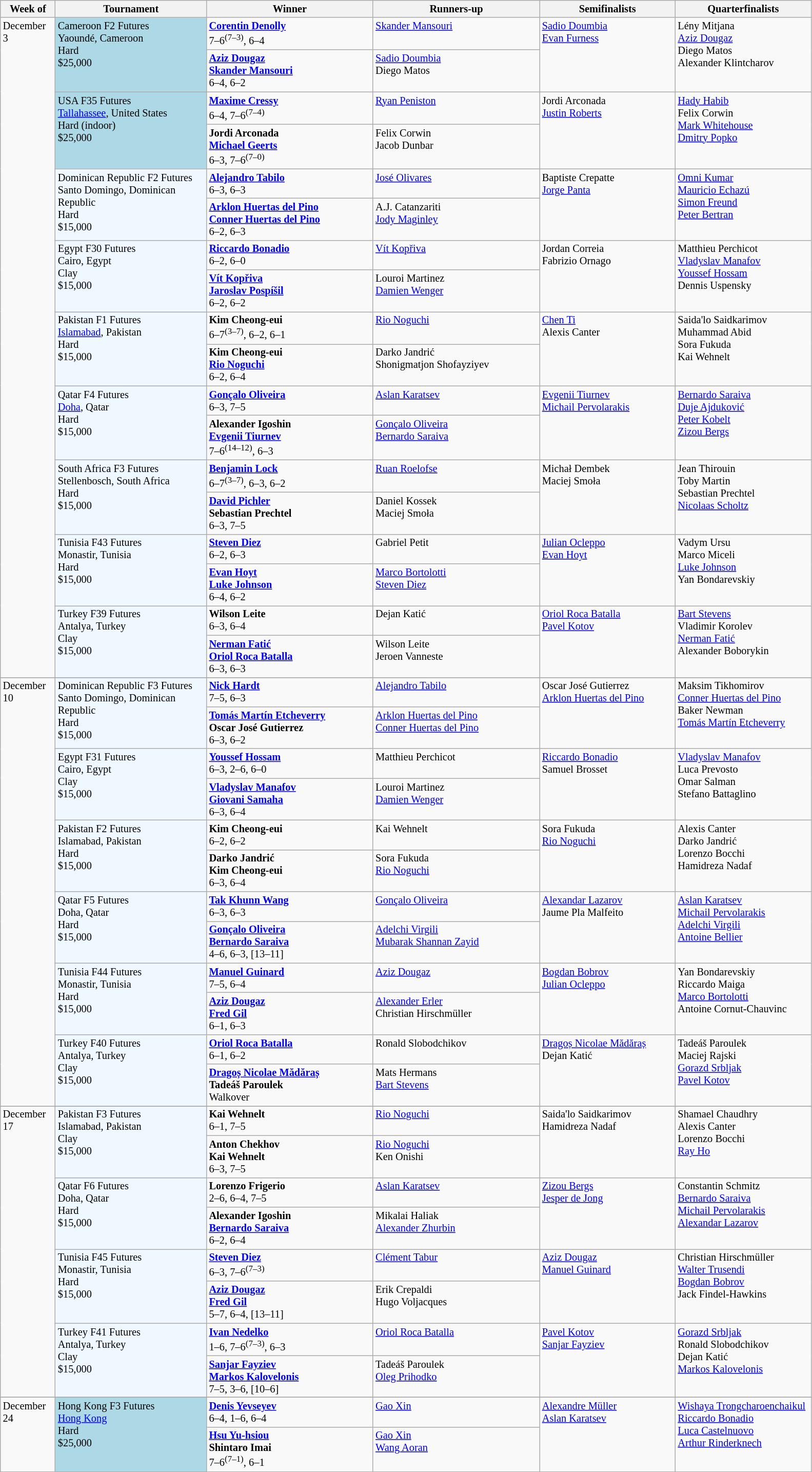<table class="wikitable" style="font-size:85%;">
<tr>
<th width="65">Week of</th>
<th style="width:190px;">Tournament</th>
<th style="width:210px;">Winner</th>
<th style="width:210px;">Runners-up</th>
<th style="width:170px;">Semifinalists</th>
<th style="width:170px;">Quarterfinalists</th>
</tr>
<tr valign=top>
<td rowspan=18>December 3</td>
<td rowspan="2" style="background:lightblue;">Cameroon F2 Futures<br>Yaoundé, Cameroon <br> Hard <br> $25,000 <br> </td>
<td><strong> <a href='#'>Corentin Denolly</a></strong> <br> 7–6<sup>(7–3)</sup>, 6–4</td>
<td> <a href='#'>Skander Mansouri</a></td>
<td rowspan=2> <a href='#'>Sadio Doumbia</a> <br>  <a href='#'>Evan Furness</a></td>
<td rowspan=2> Lény Mitjana <br>  <a href='#'>Aziz Dougaz</a> <br>  Diego Matos <br>  Alexander Klintcharov</td>
</tr>
<tr valign=top>
<td><strong> <a href='#'>Aziz Dougaz</a> <br>  <a href='#'>Skander Mansouri</a></strong> <br> 6–4, 6–2</td>
<td> <a href='#'>Sadio Doumbia</a> <br>  Diego Matos</td>
</tr>
<tr valign=top>
<td rowspan="2" style="background:lightblue;">USA F35 Futures<br><a href='#'>Tallahassee</a>, United States <br> Hard (indoor) <br> $25,000 <br> </td>
<td><strong> <a href='#'>Maxime Cressy</a></strong> <br> 6–4, 7–6<sup>(7–4)</sup></td>
<td> <a href='#'>Ryan Peniston</a></td>
<td rowspan=2> Jordi Arconada <br>  <a href='#'>Justin Roberts</a></td>
<td rowspan=2> <a href='#'>Hady Habib</a> <br>  Felix Corwin <br>  <a href='#'>Mark Whitehouse</a> <br>  <a href='#'>Dmitry Popko</a></td>
</tr>
<tr valign=top>
<td><strong> Jordi Arconada <br>  <a href='#'>Michael Geerts</a></strong> <br> 6–3, 7–6<sup>(7–0)</sup></td>
<td> Felix Corwin <br>  Jacob Dunbar</td>
</tr>
<tr valign=top>
<td rowspan="2" style="background:#f0f8ff;">Dominican Republic F2 Futures<br>Santo Domingo, Dominican Republic <br> Hard <br> $15,000 <br> </td>
<td><strong> <a href='#'>Alejandro Tabilo</a></strong> <br> 6–3, 6–3</td>
<td> <a href='#'>José Olivares</a></td>
<td rowspan=2> Baptiste Crepatte <br>  <a href='#'>Jorge Panta</a></td>
<td rowspan=2> <a href='#'>Omni Kumar</a> <br>  <a href='#'>Mauricio Echazú</a> <br>  <a href='#'>Simon Freund</a> <br>  <a href='#'>Peter Bertran</a></td>
</tr>
<tr valign=top>
<td><strong> <a href='#'>Arklon Huertas del Pino</a> <br>  <a href='#'>Conner Huertas del Pino</a></strong> <br> 6–2, 6–3</td>
<td> A.J. Catanzariti <br>  <a href='#'>Jody Maginley</a></td>
</tr>
<tr valign=top>
<td rowspan="2" style="background:#f0f8ff;">Egypt F30 Futures<br>Cairo, Egypt <br> Clay <br> $15,000 <br> </td>
<td><strong> <a href='#'>Riccardo Bonadio</a></strong> <br> 6–2, 6–0</td>
<td> <a href='#'>Vít Kopřiva</a></td>
<td rowspan=2> Jordan Correia <br>  Fabrizio Ornago</td>
<td rowspan=2> Matthieu Perchicot <br>  <a href='#'>Vladyslav Manafov</a> <br>  <a href='#'>Youssef Hossam</a> <br>  Dennis Uspensky</td>
</tr>
<tr valign=top>
<td><strong> <a href='#'>Vít Kopřiva</a> <br>  <a href='#'>Jaroslav Pospíšil</a></strong> <br> 6–2, 6–2</td>
<td> Louroi Martinez <br>  <a href='#'>Damien Wenger</a></td>
</tr>
<tr valign=top>
<td rowspan="2" style="background:#f0f8ff;">Pakistan F1 Futures<br><a href='#'>Islamabad</a>, Pakistan <br> Hard <br> $15,000 <br> </td>
<td><strong> Kim Cheong-eui</strong> <br> 6–7<sup>(3–7)</sup>, 6–2, 6–1</td>
<td> <a href='#'>Rio Noguchi</a></td>
<td rowspan=2> <a href='#'>Chen Ti</a> <br>  Alexis Canter</td>
<td rowspan=2> Saida'lo Saidkarimov <br>  Muhammad Abid <br>  Sora Fukuda <br>  Kai Wehnelt</td>
</tr>
<tr valign=top>
<td><strong> Kim Cheong-eui <br>  <a href='#'>Rio Noguchi</a></strong> <br> 6–2, 6–4</td>
<td> Darko Jandrić <br>  Shonigmatjon Shofayziyev</td>
</tr>
<tr valign=top>
<td rowspan="2" style="background:#f0f8ff;">Qatar F4 Futures<br><a href='#'>Doha</a>, Qatar <br> Hard <br> $15,000 <br> </td>
<td><strong> <a href='#'>Gonçalo Oliveira</a></strong> <br> 6–3, 7–5</td>
<td> <a href='#'>Aslan Karatsev</a></td>
<td rowspan=2> <a href='#'>Evgenii Tiurnev</a> <br>  <a href='#'>Michail Pervolarakis</a></td>
<td rowspan=2> <a href='#'>Bernardo Saraiva</a> <br>  <a href='#'>Duje Ajduković</a> <br>  <a href='#'>Peter Kobelt</a> <br>  <a href='#'>Zizou Bergs</a></td>
</tr>
<tr valign=top>
<td><strong> Alexander Igoshin <br>  <a href='#'>Evgenii Tiurnev</a></strong> <br> 7–6<sup>(14–12)</sup>, 6–3</td>
<td> <a href='#'>Gonçalo Oliveira</a> <br>  <a href='#'>Bernardo Saraiva</a></td>
</tr>
<tr valign=top>
<td rowspan="2" style="background:#f0f8ff;">South Africa F3 Futures<br>Stellenbosch, South Africa <br> Hard <br> $15,000 <br> </td>
<td><strong> <a href='#'>Benjamin Lock</a></strong> <br> 6–7<sup>(3–7)</sup>, 6–3, 6–2</td>
<td> <a href='#'>Ruan Roelofse</a></td>
<td rowspan=2> Michał Dembek <br>  Maciej Smoła</td>
<td rowspan=2> Jean Thirouin <br>  Toby Martin <br>  Sebastian Prechtel <br>  <a href='#'>Nicolaas Scholtz</a></td>
</tr>
<tr valign=top>
<td><strong> <a href='#'>David Pichler</a> <br>  Sebastian Prechtel</strong> <br> 6–3, 7–5</td>
<td> Daniel Kossek <br>  Maciej Smoła</td>
</tr>
<tr valign=top>
<td rowspan="2" style="background:#f0f8ff;">Tunisia F43 Futures<br>Monastir, Tunisia <br> Hard <br> $15,000 <br> </td>
<td><strong> <a href='#'>Steven Diez</a></strong> <br> 6–2, 6–3</td>
<td> Gabriel Petit</td>
<td rowspan=2> <a href='#'>Julian Ocleppo</a> <br>  <a href='#'>Evan Hoyt</a></td>
<td rowspan=2> Vadym Ursu <br>  Marco Miceli <br>  <a href='#'>Luke Johnson</a> <br>  Yan Bondarevskiy</td>
</tr>
<tr valign=top>
<td><strong> <a href='#'>Evan Hoyt</a> <br>  <a href='#'>Luke Johnson</a></strong> <br> 6–4, 6–2</td>
<td> <a href='#'>Marco Bortolotti</a> <br>  <a href='#'>Steven Diez</a></td>
</tr>
<tr valign=top>
<td rowspan="2" style="background:#f0f8ff;">Turkey F39 Futures<br>Antalya, Turkey <br> Clay <br> $15,000 <br> </td>
<td><strong> Wilson Leite</strong> <br> 6–3, 6–4</td>
<td> Dejan Katić</td>
<td rowspan=2> <a href='#'>Oriol Roca Batalla</a> <br>  <a href='#'>Pavel Kotov</a></td>
<td rowspan=2> <a href='#'>Bart Stevens</a> <br>  Vladimir Korolev <br>  <a href='#'>Nerman Fatić</a> <br>  Alexander Boborykin</td>
</tr>
<tr valign=top>
<td><strong> <a href='#'>Nerman Fatić</a> <br>  <a href='#'>Oriol Roca Batalla</a></strong> <br> 6–3, 6–3</td>
<td> Wilson Leite <br>  Jeroen Vanneste</td>
</tr>
<tr valign=top>
</tr>
<tr valign=top>
<td rowspan=12>December 10</td>
<td rowspan="2" style="background:#f0f8ff;">Dominican Republic F3 Futures<br>Santo Domingo, Dominican Republic <br> Hard <br> $15,000 <br> </td>
<td><strong> <a href='#'>Nick Hardt</a></strong> <br> 7–5, 6–3</td>
<td> <a href='#'>Alejandro Tabilo</a></td>
<td rowspan=2> Oscar José Gutierrez <br>  <a href='#'>Arklon Huertas del Pino</a></td>
<td rowspan=2> Maksim Tikhomirov <br>  <a href='#'>Conner Huertas del Pino</a> <br>  Baker Newman <br>  <a href='#'>Tomás Martín Etcheverry</a></td>
</tr>
<tr valign=top>
<td><strong> <a href='#'>Tomás Martín Etcheverry</a> <br>  Oscar José Gutierrez</strong> <br> 6–3, 6–2</td>
<td> <a href='#'>Arklon Huertas del Pino</a> <br>  <a href='#'>Conner Huertas del Pino</a></td>
</tr>
<tr valign=top>
<td rowspan="2" style="background:#f0f8ff;">Egypt F31 Futures<br>Cairo, Egypt <br> Clay <br> $15,000 <br> </td>
<td><strong> <a href='#'>Youssef Hossam</a></strong> <br> 6–3, 2–6, 6–0</td>
<td> Matthieu Perchicot</td>
<td rowspan=2> <a href='#'>Riccardo Bonadio</a> <br>  Samuel Brosset</td>
<td rowspan=2> <a href='#'>Vladyslav Manafov</a> <br>  Luca Prevosto <br>  Omar Salman <br>  Stefano Battaglino</td>
</tr>
<tr valign=top>
<td><strong> <a href='#'>Vladyslav Manafov</a> <br>  <a href='#'>Giovani Samaha</a></strong> <br> 6–3, 6–4</td>
<td> Louroi Martinez <br>  <a href='#'>Damien Wenger</a></td>
</tr>
<tr valign=top>
<td rowspan="2" style="background:#f0f8ff;">Pakistan F2 Futures<br>Islamabad, Pakistan <br> Hard <br> $15,000 <br> </td>
<td><strong> Kim Cheong-eui</strong> <br> 6–2, 6–2</td>
<td> Kai Wehnelt</td>
<td rowspan=2> Sora Fukuda <br>  <a href='#'>Rio Noguchi</a></td>
<td rowspan=2> Alexis Canter <br>  Darko Jandrić <br>  Lorenzo Bocchi <br>  Hamidreza Nadaf</td>
</tr>
<tr valign=top>
<td><strong> Darko Jandrić <br>  Kim Cheong-eui</strong> <br> 6–3, 6–4</td>
<td> Sora Fukuda <br>  <a href='#'>Rio Noguchi</a></td>
</tr>
<tr valign=top>
<td rowspan="2" style="background:#f0f8ff;">Qatar F5 Futures<br>Doha, Qatar <br> Hard <br> $15,000 <br> </td>
<td><strong> <a href='#'>Tak Khunn Wang</a></strong> <br> 6–3, 6–3</td>
<td> <a href='#'>Gonçalo Oliveira</a></td>
<td rowspan=2> <a href='#'>Alexandar Lazarov</a> <br>  Jaume Pla Malfeito</td>
<td rowspan=2> <a href='#'>Aslan Karatsev</a> <br>  <a href='#'>Michail Pervolarakis</a> <br>  <a href='#'>Adelchi Virgili</a> <br>  <a href='#'>Antoine Bellier</a></td>
</tr>
<tr valign=top>
<td><strong> <a href='#'>Gonçalo Oliveira</a> <br>  <a href='#'>Bernardo Saraiva</a></strong> <br> 4–6, 6–3, [13–11]</td>
<td> <a href='#'>Adelchi Virgili</a> <br>  <a href='#'>Mubarak Shannan Zayid</a></td>
</tr>
<tr valign=top>
<td rowspan="2" style="background:#f0f8ff;">Tunisia F44 Futures<br>Monastir, Tunisia <br> Hard <br> $15,000 <br> </td>
<td><strong> <a href='#'>Manuel Guinard</a></strong> <br> 7–5, 6–4</td>
<td> <a href='#'>Aziz Dougaz</a></td>
<td rowspan=2> <a href='#'>Bogdan Bobrov</a> <br>  <a href='#'>Julian Ocleppo</a></td>
<td rowspan=2> Yan Bondarevskiy <br>  Riccardo Maiga <br>  <a href='#'>Marco Bortolotti</a> <br>  Antoine Cornut-Chauvinc</td>
</tr>
<tr valign=top>
<td><strong> <a href='#'>Aziz Dougaz</a> <br>  <a href='#'>Fred Gil</a></strong> <br> 6–1, 6–3</td>
<td> <a href='#'>Alexander Erler</a> <br>  Christian Hirschmüller</td>
</tr>
<tr valign=top>
<td rowspan="2" style="background:#f0f8ff;">Turkey F40 Futures<br>Antalya, Turkey <br> Clay <br> $15,000 <br> </td>
<td><strong> <a href='#'>Oriol Roca Batalla</a></strong> <br> 6–1, 6–2</td>
<td> Ronald Slobodchikov</td>
<td rowspan=2> <a href='#'>Dragoș Nicolae Mădăraș</a> <br>  Dejan Katić</td>
<td rowspan=2> Tadeáš Paroulek <br>  Maciej Rajski <br>  <a href='#'>Gorazd Srbljak</a> <br>  <a href='#'>Pavel Kotov</a></td>
</tr>
<tr valign=top>
<td><strong> <a href='#'>Dragoș Nicolae Mădăraș</a> <br>  Tadeáš Paroulek</strong> <br> Walkover</td>
<td> Mats Hermans <br>  <a href='#'>Bart Stevens</a></td>
</tr>
<tr valign=top>
</tr>
<tr valign=top>
<td rowspan=8>December 17</td>
<td rowspan="2" style="background:#f0f8ff;">Pakistan F3 Futures<br>Islamabad, Pakistan <br> Clay <br> $15,000 <br> </td>
<td><strong> Kai Wehnelt</strong> <br> 6–1, 7–5</td>
<td> <a href='#'>Rio Noguchi</a></td>
<td rowspan=2> Saida'lo Saidkarimov <br>  Hamidreza Nadaf</td>
<td rowspan=2> Shamael Chaudhry <br>  Alexis Canter <br>  Lorenzo Bocchi <br>  <a href='#'>Ray Ho</a></td>
</tr>
<tr valign=top>
<td><strong> Anton Chekhov <br>  Kai Wehnelt</strong> <br> 6–3, 7–5</td>
<td> <a href='#'>Rio Noguchi</a> <br>  Ken Onishi</td>
</tr>
<tr valign=top>
<td rowspan="2" style="background:#f0f8ff;">Qatar F6 Futures<br>Doha, Qatar <br> Hard <br> $15,000 <br> </td>
<td><strong> Lorenzo Frigerio</strong> <br> 2–6, 6–4, 7–5</td>
<td> <a href='#'>Aslan Karatsev</a></td>
<td rowspan=2> <a href='#'>Zizou Bergs</a> <br>  <a href='#'>Jesper de Jong</a></td>
<td rowspan=2> Constantin Schmitz <br>  <a href='#'>Bernardo Saraiva</a> <br>  <a href='#'>Michail Pervolarakis</a> <br>  <a href='#'>Alexandar Lazarov</a></td>
</tr>
<tr valign=top>
<td><strong> Alexander Igoshin <br>  <a href='#'>Bernardo Saraiva</a></strong> <br> 6–2, 6–4</td>
<td> Mikalai Haliak <br>  <a href='#'>Alexander Zhurbin</a></td>
</tr>
<tr valign=top>
<td rowspan="2" style="background:#f0f8ff;">Tunisia F45 Futures<br>Monastir, Tunisia <br> Hard <br> $15,000 <br> </td>
<td><strong> <a href='#'>Steven Diez</a></strong> <br> 6–3, 7–6<sup>(7–3)</sup></td>
<td> <a href='#'>Clément Tabur</a></td>
<td rowspan=2> <a href='#'>Aziz Dougaz</a> <br>  <a href='#'>Manuel Guinard</a></td>
<td rowspan=2> Christian Hirschmüller <br>  <a href='#'>Walter Trusendi</a> <br>  <a href='#'>Bogdan Bobrov</a> <br>  Jack Findel-Hawkins</td>
</tr>
<tr valign=top>
<td><strong> <a href='#'>Aziz Dougaz</a> <br>  <a href='#'>Fred Gil</a></strong> <br> 5–7, 6–4, [13–11]</td>
<td> Erik Crepaldi <br>  Hugo Voljacques</td>
</tr>
<tr valign=top>
<td rowspan="2" style="background:#f0f8ff;">Turkey F41 Futures<br>Antalya, Turkey <br> Clay <br> $15,000 <br> </td>
<td><strong> <a href='#'>Ivan Nedelko</a></strong> <br> 1–6, 7–6<sup>(7–3)</sup>, 6–3</td>
<td> <a href='#'>Oriol Roca Batalla</a></td>
<td rowspan=2> <a href='#'>Pavel Kotov</a> <br>  <a href='#'>Sanjar Fayziev</a></td>
<td rowspan=2> <a href='#'>Gorazd Srbljak</a> <br>  Ronald Slobodchikov <br>  Dejan Katić <br>  <a href='#'>Markos Kalovelonis</a></td>
</tr>
<tr valign=top>
<td><strong> <a href='#'>Sanjar Fayziev</a> <br>  <a href='#'>Markos Kalovelonis</a></strong> <br> 7–5, 3–6, [10–6]</td>
<td> Tadeáš Paroulek <br>  <a href='#'>Oleg Prihodko</a></td>
</tr>
<tr valign=top>
</tr>
<tr valign=top>
<td rowspan=2>December 24</td>
<td rowspan="2" style="background:lightblue;">Hong Kong F3 Futures<br><a href='#'>Hong Kong</a> <br> Hard <br> $25,000 <br> </td>
<td><strong> <a href='#'>Denis Yevseyev</a></strong> <br> 6–4, 1–6, 6–4</td>
<td> <a href='#'>Gao Xin</a></td>
<td rowspan=2> <a href='#'>Alexandre Müller</a> <br>  <a href='#'>Aslan Karatsev</a></td>
<td rowspan=2> <a href='#'>Wishaya Trongcharoenchaikul</a> <br>  <a href='#'>Riccardo Bonadio</a> <br>  <a href='#'>Luca Castelnuovo</a> <br>  <a href='#'>Arthur Rinderknech</a></td>
</tr>
<tr valign=top>
<td><strong> <a href='#'>Hsu Yu-hsiou</a> <br>  Shintaro Imai</strong> <br> 7–6<sup>(7–1)</sup>, 6–1</td>
<td> <a href='#'>Gao Xin</a> <br>  <a href='#'>Wang Aoran</a></td>
</tr>
</table>
